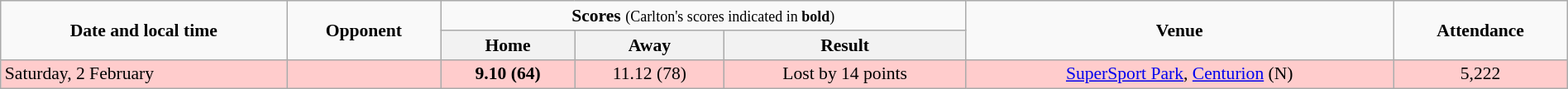<table class="wikitable" style="font-size:90%; text-align:center; width: 100%; margin-left: auto; margin-right: auto;">
<tr>
<td rowspan=2><strong>Date and local time</strong></td>
<td rowspan=2><strong>Opponent</strong></td>
<td colspan=3><strong>Scores</strong> <small>(Carlton's scores indicated in <strong>bold</strong>)</small></td>
<td rowspan=2><strong>Venue</strong></td>
<td rowspan=2><strong>Attendance</strong></td>
</tr>
<tr>
<th>Home</th>
<th>Away</th>
<th>Result</th>
</tr>
<tr style="background:#fcc;">
<td align=left>Saturday, 2 February</td>
<td align=left></td>
<td><strong>9.10 (64)</strong></td>
<td>11.12 (78)</td>
<td>Lost by 14 points </td>
<td><a href='#'>SuperSport Park</a>, <a href='#'>Centurion</a> (N)</td>
<td>5,222</td>
</tr>
</table>
